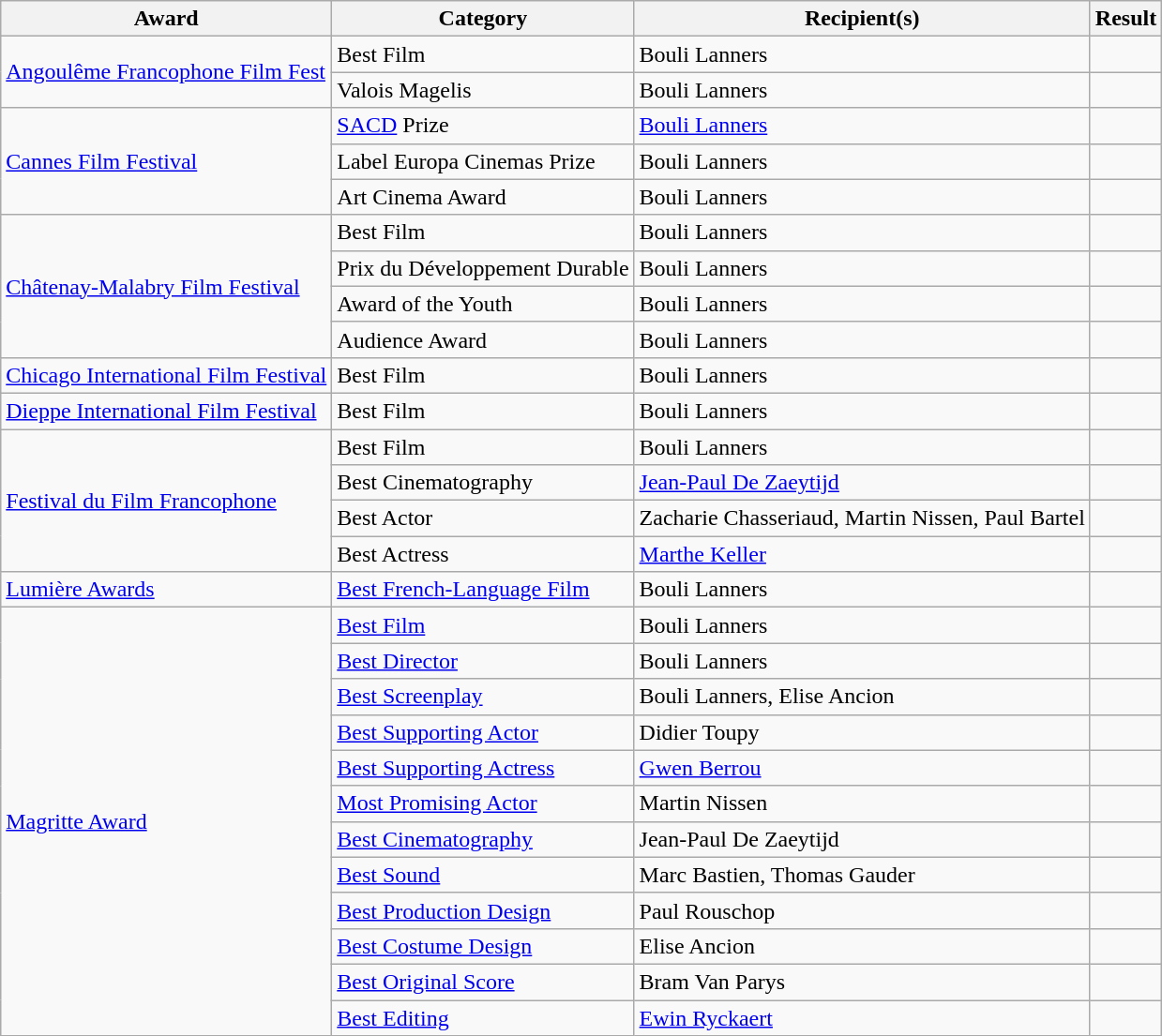<table class="wikitable">
<tr>
<th>Award</th>
<th>Category</th>
<th>Recipient(s)</th>
<th>Result</th>
</tr>
<tr>
<td rowspan="2"><a href='#'>Angoulême Francophone Film Fest</a></td>
<td>Best Film</td>
<td>Bouli Lanners</td>
<td></td>
</tr>
<tr>
<td>Valois Magelis</td>
<td>Bouli Lanners</td>
<td></td>
</tr>
<tr>
<td rowspan="3"><a href='#'>Cannes Film Festival</a></td>
<td><a href='#'>SACD</a> Prize</td>
<td><a href='#'>Bouli Lanners</a></td>
<td></td>
</tr>
<tr>
<td>Label Europa Cinemas Prize</td>
<td>Bouli Lanners</td>
<td></td>
</tr>
<tr>
<td>Art Cinema Award</td>
<td>Bouli Lanners</td>
<td></td>
</tr>
<tr>
<td rowspan="4"><a href='#'>Châtenay-Malabry Film Festival</a></td>
<td>Best Film</td>
<td>Bouli Lanners</td>
<td></td>
</tr>
<tr>
<td>Prix du Développement Durable</td>
<td>Bouli Lanners</td>
<td></td>
</tr>
<tr>
<td>Award of the Youth</td>
<td>Bouli Lanners</td>
<td></td>
</tr>
<tr>
<td>Audience Award</td>
<td>Bouli Lanners</td>
<td></td>
</tr>
<tr>
<td><a href='#'>Chicago International Film Festival</a></td>
<td>Best Film</td>
<td>Bouli Lanners</td>
<td></td>
</tr>
<tr>
<td><a href='#'>Dieppe International Film Festival</a></td>
<td>Best Film</td>
<td>Bouli Lanners</td>
<td></td>
</tr>
<tr>
<td rowspan="4"><a href='#'>Festival du Film Francophone</a></td>
<td>Best Film</td>
<td>Bouli Lanners</td>
<td></td>
</tr>
<tr>
<td>Best Cinematography</td>
<td><a href='#'>Jean-Paul De Zaeytijd</a></td>
<td></td>
</tr>
<tr>
<td>Best Actor</td>
<td>Zacharie Chasseriaud, Martin Nissen, Paul Bartel</td>
<td></td>
</tr>
<tr>
<td>Best Actress</td>
<td><a href='#'>Marthe Keller</a></td>
<td></td>
</tr>
<tr>
<td><a href='#'>Lumière Awards</a></td>
<td><a href='#'>Best French-Language Film</a></td>
<td>Bouli Lanners</td>
<td></td>
</tr>
<tr>
<td rowspan="12"><a href='#'>Magritte Award</a></td>
<td><a href='#'>Best Film</a></td>
<td>Bouli Lanners</td>
<td></td>
</tr>
<tr>
<td><a href='#'>Best Director</a></td>
<td>Bouli Lanners</td>
<td></td>
</tr>
<tr>
<td><a href='#'>Best Screenplay</a></td>
<td>Bouli Lanners, Elise Ancion</td>
<td></td>
</tr>
<tr>
<td><a href='#'>Best Supporting Actor</a></td>
<td>Didier Toupy</td>
<td></td>
</tr>
<tr>
<td><a href='#'>Best Supporting Actress</a></td>
<td><a href='#'>Gwen Berrou</a></td>
<td></td>
</tr>
<tr>
<td><a href='#'>Most Promising Actor</a></td>
<td>Martin Nissen</td>
<td></td>
</tr>
<tr>
<td><a href='#'>Best Cinematography</a></td>
<td>Jean-Paul De Zaeytijd</td>
<td></td>
</tr>
<tr>
<td><a href='#'>Best Sound</a></td>
<td>Marc Bastien, Thomas Gauder</td>
<td></td>
</tr>
<tr>
<td><a href='#'>Best Production Design</a></td>
<td>Paul Rouschop</td>
<td></td>
</tr>
<tr>
<td><a href='#'>Best Costume Design</a></td>
<td>Elise Ancion</td>
<td></td>
</tr>
<tr>
<td><a href='#'>Best Original Score</a></td>
<td>Bram Van Parys</td>
<td></td>
</tr>
<tr>
<td><a href='#'>Best Editing</a></td>
<td><a href='#'>Ewin Ryckaert</a></td>
<td></td>
</tr>
</table>
